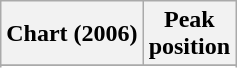<table class="wikitable sortable plainrowheaders">
<tr>
<th scope="col">Chart (2006)</th>
<th scope="col">Peak<br>position</th>
</tr>
<tr>
</tr>
<tr>
</tr>
<tr>
</tr>
<tr>
</tr>
<tr>
</tr>
<tr>
</tr>
<tr>
</tr>
<tr>
</tr>
<tr>
</tr>
<tr>
</tr>
<tr>
</tr>
<tr>
</tr>
<tr>
</tr>
<tr>
</tr>
<tr>
</tr>
<tr>
</tr>
<tr>
</tr>
<tr>
</tr>
<tr>
</tr>
<tr>
</tr>
<tr>
</tr>
</table>
